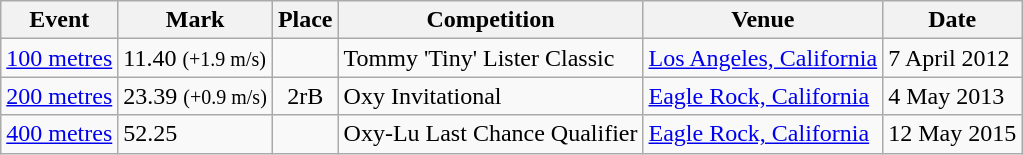<table class="wikitable">
<tr>
<th>Event</th>
<th>Mark</th>
<th>Place</th>
<th>Competition</th>
<th>Venue</th>
<th>Date</th>
</tr>
<tr>
<td><a href='#'>100 metres</a></td>
<td>11.40 <small>(+1.9 m/s)</small></td>
<td align="center"></td>
<td>Tommy 'Tiny' Lister Classic</td>
<td><a href='#'>Los Angeles, California</a></td>
<td>7 April 2012</td>
</tr>
<tr>
<td><a href='#'>200 metres</a></td>
<td>23.39 <small>(+0.9 m/s)</small></td>
<td align="center">2rB</td>
<td>Oxy Invitational</td>
<td><a href='#'>Eagle Rock, California</a></td>
<td>4 May 2013</td>
</tr>
<tr>
<td><a href='#'>400 metres</a></td>
<td>52.25</td>
<td align="center"></td>
<td>Oxy-Lu Last Chance Qualifier</td>
<td><a href='#'>Eagle Rock, California</a></td>
<td>12 May 2015</td>
</tr>
</table>
